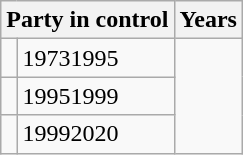<table class="wikitable">
<tr>
<th colspan="2">Party in control</th>
<th>Years</th>
</tr>
<tr>
<td></td>
<td>19731995</td>
</tr>
<tr>
<td></td>
<td>19951999</td>
</tr>
<tr>
<td></td>
<td>19992020</td>
</tr>
</table>
